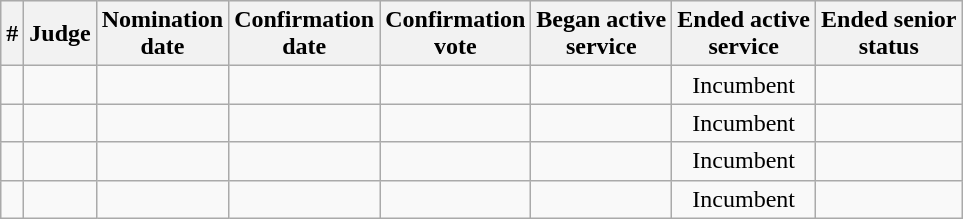<table class="sortable wikitable">
<tr bgcolor="#ececec">
<th>#</th>
<th>Judge</th>
<th>Nomination<br>date</th>
<th>Confirmation<br>date</th>
<th>Confirmation<br>vote</th>
<th>Began active<br>service</th>
<th>Ended active<br>service</th>
<th>Ended senior<br>status</th>
</tr>
<tr>
<td></td>
<td></td>
<td></td>
<td></td>
<td align="center"></td>
<td></td>
<td align="center">Incumbent</td>
<td align="center"></td>
</tr>
<tr>
<td></td>
<td></td>
<td></td>
<td></td>
<td align="center"></td>
<td></td>
<td align="center">Incumbent</td>
<td align="center"></td>
</tr>
<tr>
<td></td>
<td></td>
<td></td>
<td></td>
<td align="center"></td>
<td></td>
<td align="center">Incumbent</td>
<td align="center"></td>
</tr>
<tr>
<td></td>
<td></td>
<td></td>
<td></td>
<td align="center"></td>
<td></td>
<td align="center">Incumbent</td>
<td align="center"></td>
</tr>
</table>
